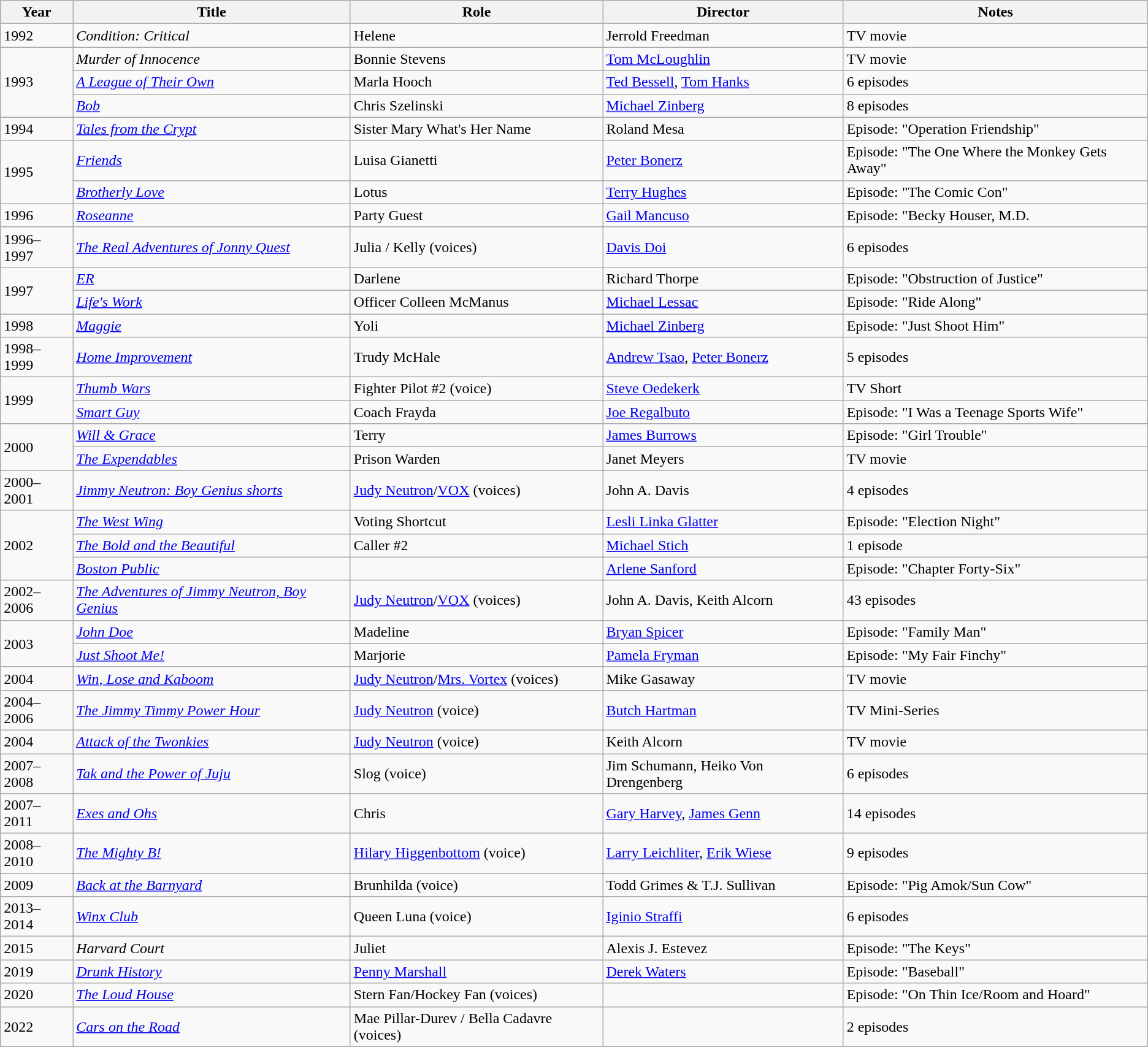<table class="wikitable">
<tr>
<th>Year</th>
<th>Title</th>
<th>Role</th>
<th>Director</th>
<th>Notes</th>
</tr>
<tr>
<td>1992</td>
<td><em>Condition: Critical</em></td>
<td>Helene</td>
<td>Jerrold Freedman</td>
<td>TV movie</td>
</tr>
<tr>
<td rowspan=3>1993</td>
<td><em>Murder of Innocence</em></td>
<td>Bonnie Stevens</td>
<td><a href='#'>Tom McLoughlin</a></td>
<td>TV movie</td>
</tr>
<tr>
<td><em><a href='#'>A League of Their Own</a></em></td>
<td>Marla Hooch</td>
<td><a href='#'>Ted Bessell</a>, <a href='#'>Tom Hanks</a></td>
<td>6 episodes</td>
</tr>
<tr>
<td><em><a href='#'>Bob</a></em></td>
<td>Chris Szelinski</td>
<td><a href='#'>Michael Zinberg</a></td>
<td>8 episodes</td>
</tr>
<tr>
<td>1994</td>
<td><em><a href='#'>Tales from the Crypt</a></em></td>
<td>Sister Mary What's Her Name</td>
<td>Roland Mesa</td>
<td>Episode: "Operation Friendship"</td>
</tr>
<tr>
<td rowspan=2>1995</td>
<td><em><a href='#'>Friends</a></em></td>
<td>Luisa Gianetti</td>
<td><a href='#'>Peter Bonerz</a></td>
<td>Episode: "The One Where the Monkey Gets Away"</td>
</tr>
<tr>
<td><em><a href='#'>Brotherly Love</a></em></td>
<td>Lotus</td>
<td><a href='#'>Terry Hughes</a></td>
<td>Episode: "The Comic Con"</td>
</tr>
<tr>
<td>1996</td>
<td><em><a href='#'>Roseanne</a></em></td>
<td>Party Guest</td>
<td><a href='#'>Gail Mancuso</a></td>
<td>Episode: "Becky Houser, M.D.</td>
</tr>
<tr>
<td>1996–1997</td>
<td><em><a href='#'>The Real Adventures of Jonny Quest</a></em></td>
<td>Julia / Kelly (voices)</td>
<td><a href='#'>Davis Doi</a></td>
<td>6 episodes</td>
</tr>
<tr>
<td rowspan=2>1997</td>
<td><em><a href='#'>ER</a></em></td>
<td>Darlene</td>
<td>Richard Thorpe</td>
<td>Episode: "Obstruction of Justice"</td>
</tr>
<tr>
<td><em><a href='#'>Life's Work</a></em></td>
<td>Officer Colleen McManus</td>
<td><a href='#'>Michael Lessac</a></td>
<td>Episode: "Ride Along"</td>
</tr>
<tr>
<td>1998</td>
<td><em><a href='#'>Maggie</a></em></td>
<td>Yoli</td>
<td><a href='#'>Michael Zinberg</a></td>
<td>Episode: "Just Shoot Him"</td>
</tr>
<tr>
<td>1998–1999</td>
<td><em><a href='#'>Home Improvement</a></em></td>
<td>Trudy McHale</td>
<td><a href='#'>Andrew Tsao</a>, <a href='#'>Peter Bonerz</a></td>
<td>5 episodes</td>
</tr>
<tr>
<td rowspan=2>1999</td>
<td><em><a href='#'>Thumb Wars</a></em></td>
<td>Fighter Pilot #2 (voice)</td>
<td><a href='#'>Steve Oedekerk</a></td>
<td>TV Short</td>
</tr>
<tr>
<td><em><a href='#'>Smart Guy</a></em></td>
<td>Coach Frayda</td>
<td><a href='#'>Joe Regalbuto</a></td>
<td>Episode: "I Was a Teenage Sports Wife"</td>
</tr>
<tr>
<td rowspan=2>2000</td>
<td><em><a href='#'>Will & Grace</a></em></td>
<td>Terry</td>
<td><a href='#'>James Burrows</a></td>
<td>Episode: "Girl Trouble"</td>
</tr>
<tr>
<td><em><a href='#'>The Expendables</a></em></td>
<td>Prison Warden</td>
<td>Janet Meyers</td>
<td>TV movie</td>
</tr>
<tr>
<td>2000–2001</td>
<td><a href='#'><em>Jimmy Neutron: Boy Genius shorts</em></a></td>
<td><a href='#'>Judy Neutron</a>/<a href='#'>VOX</a> (voices)</td>
<td>John A. Davis</td>
<td>4 episodes</td>
</tr>
<tr>
<td rowspan=3>2002</td>
<td><em><a href='#'>The West Wing</a></em></td>
<td>Voting Shortcut</td>
<td><a href='#'>Lesli Linka Glatter</a></td>
<td>Episode: "Election Night"</td>
</tr>
<tr>
<td><em><a href='#'>The Bold and the Beautiful</a></em></td>
<td>Caller #2</td>
<td><a href='#'>Michael Stich</a></td>
<td>1 episode</td>
</tr>
<tr>
<td><em><a href='#'>Boston Public</a></em></td>
<td></td>
<td><a href='#'>Arlene Sanford</a></td>
<td>Episode: "Chapter Forty-Six"</td>
</tr>
<tr>
<td>2002–2006</td>
<td><em><a href='#'>The Adventures of Jimmy Neutron, Boy Genius</a></em></td>
<td><a href='#'>Judy Neutron</a>/<a href='#'>VOX</a> (voices)</td>
<td>John A. Davis, Keith Alcorn</td>
<td>43 episodes</td>
</tr>
<tr>
<td rowspan=2>2003</td>
<td><em><a href='#'>John Doe</a></em></td>
<td>Madeline</td>
<td><a href='#'>Bryan Spicer</a></td>
<td>Episode: "Family Man"</td>
</tr>
<tr>
<td><em><a href='#'>Just Shoot Me!</a></em></td>
<td>Marjorie</td>
<td><a href='#'>Pamela Fryman</a></td>
<td>Episode: "My Fair Finchy"</td>
</tr>
<tr>
<td>2004</td>
<td><em><a href='#'>Win, Lose and Kaboom</a></em></td>
<td><a href='#'>Judy Neutron</a>/<a href='#'>Mrs. Vortex</a> (voices)</td>
<td>Mike Gasaway</td>
<td>TV movie</td>
</tr>
<tr>
<td>2004–2006</td>
<td><em><a href='#'>The Jimmy Timmy Power Hour</a></em></td>
<td><a href='#'>Judy Neutron</a> (voice)</td>
<td><a href='#'>Butch Hartman</a></td>
<td>TV Mini-Series</td>
</tr>
<tr>
<td>2004</td>
<td><em><a href='#'>Attack of the Twonkies</a></em></td>
<td><a href='#'>Judy Neutron</a> (voice)</td>
<td>Keith Alcorn</td>
<td>TV movie</td>
</tr>
<tr>
<td>2007–2008</td>
<td><em><a href='#'>Tak and the Power of Juju</a></em></td>
<td>Slog (voice)</td>
<td>Jim Schumann, Heiko Von Drengenberg</td>
<td>6 episodes</td>
</tr>
<tr>
<td>2007–2011</td>
<td><em><a href='#'>Exes and Ohs</a></em></td>
<td>Chris</td>
<td><a href='#'>Gary Harvey</a>, <a href='#'>James Genn</a></td>
<td>14 episodes</td>
</tr>
<tr>
<td>2008–2010</td>
<td><em><a href='#'>The Mighty B!</a></em></td>
<td><a href='#'>Hilary Higgenbottom</a> (voice)</td>
<td><a href='#'>Larry Leichliter</a>, <a href='#'>Erik Wiese</a></td>
<td>9 episodes</td>
</tr>
<tr>
<td>2009</td>
<td><em><a href='#'>Back at the Barnyard</a></em></td>
<td>Brunhilda (voice)</td>
<td>Todd Grimes & T.J. Sullivan</td>
<td>Episode: "Pig Amok/Sun Cow"</td>
</tr>
<tr>
<td>2013–2014</td>
<td><em><a href='#'>Winx Club</a></em></td>
<td>Queen Luna (voice)</td>
<td><a href='#'>Iginio Straffi</a></td>
<td>6 episodes</td>
</tr>
<tr>
<td>2015</td>
<td><em>Harvard Court</em></td>
<td>Juliet</td>
<td>Alexis J. Estevez</td>
<td>Episode: "The Keys"</td>
</tr>
<tr>
<td>2019</td>
<td><em><a href='#'>Drunk History</a></em></td>
<td><a href='#'>Penny Marshall</a></td>
<td><a href='#'>Derek Waters</a></td>
<td>Episode: "Baseball"</td>
</tr>
<tr>
<td>2020</td>
<td><em><a href='#'>The Loud House</a></em></td>
<td>Stern Fan/Hockey Fan (voices)</td>
<td></td>
<td>Episode: "On Thin Ice/Room and Hoard"</td>
</tr>
<tr>
<td>2022</td>
<td><em><a href='#'>Cars on the Road</a></em></td>
<td>Mae Pillar-Durev / Bella Cadavre (voices)</td>
<td></td>
<td>2 episodes</td>
</tr>
</table>
